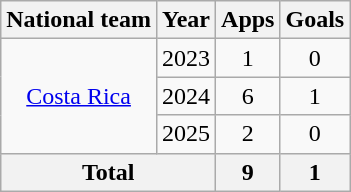<table class=wikitable style=text-align:center>
<tr>
<th>National team</th>
<th>Year</th>
<th>Apps</th>
<th>Goals</th>
</tr>
<tr>
<td rowspan="3"><a href='#'>Costa Rica</a></td>
<td>2023</td>
<td>1</td>
<td>0</td>
</tr>
<tr>
<td>2024</td>
<td>6</td>
<td>1</td>
</tr>
<tr>
<td>2025</td>
<td>2</td>
<td>0</td>
</tr>
<tr>
<th colspan="2">Total</th>
<th>9</th>
<th>1</th>
</tr>
</table>
